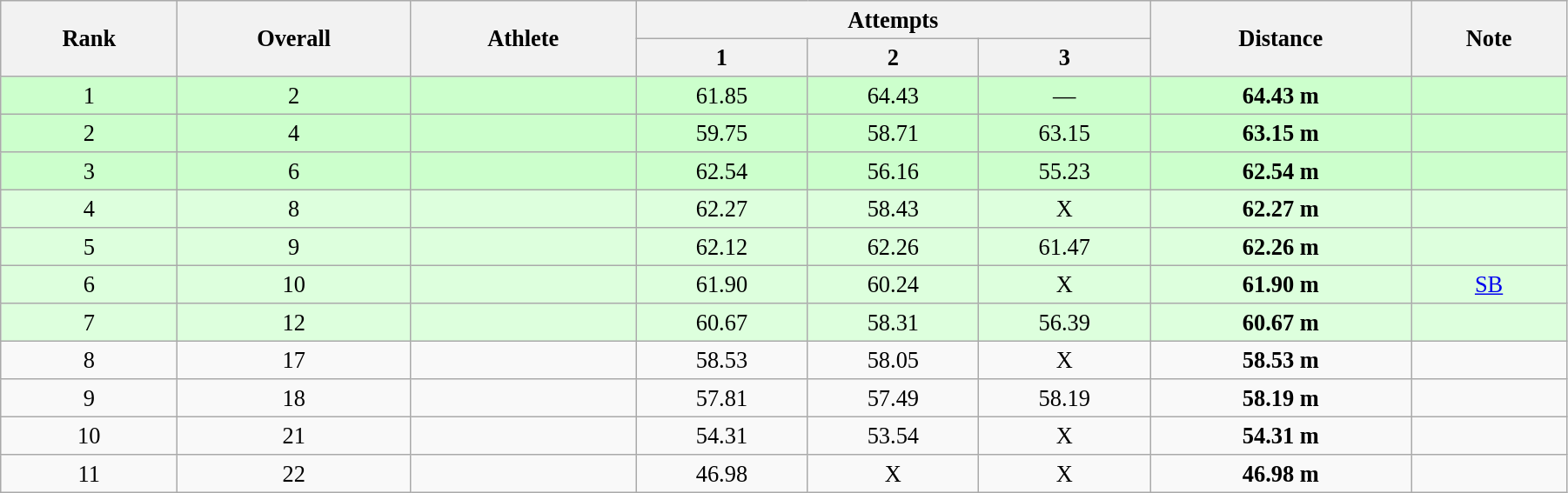<table class="wikitable" style=" text-align:center; font-size:110%;" width="95%">
<tr>
<th rowspan="2">Rank</th>
<th rowspan="2">Overall</th>
<th rowspan="2">Athlete</th>
<th colspan="3">Attempts</th>
<th rowspan="2">Distance</th>
<th rowspan="2">Note</th>
</tr>
<tr>
<th>1</th>
<th>2</th>
<th>3</th>
</tr>
<tr style="background:#ccffcc;">
<td>1</td>
<td>2</td>
<td align=left></td>
<td>61.85</td>
<td>64.43</td>
<td>—</td>
<td><strong>64.43 m</strong></td>
<td></td>
</tr>
<tr style="background:#ccffcc;">
<td>2</td>
<td>4</td>
<td align=left></td>
<td>59.75</td>
<td>58.71</td>
<td>63.15</td>
<td><strong>63.15 m</strong></td>
<td></td>
</tr>
<tr style="background:#ccffcc;">
<td>3</td>
<td>6</td>
<td align=left></td>
<td>62.54</td>
<td>56.16</td>
<td>55.23</td>
<td><strong>62.54 m</strong></td>
<td></td>
</tr>
<tr style="background:#ddffdd;">
<td>4</td>
<td>8</td>
<td align=left></td>
<td>62.27</td>
<td>58.43</td>
<td>X</td>
<td><strong>62.27 m</strong></td>
<td></td>
</tr>
<tr style="background:#ddffdd;">
<td>5</td>
<td>9</td>
<td align=left></td>
<td>62.12</td>
<td>62.26</td>
<td>61.47</td>
<td><strong>62.26 m</strong></td>
<td></td>
</tr>
<tr style="background:#ddffdd;">
<td>6</td>
<td>10</td>
<td align=left></td>
<td>61.90</td>
<td>60.24</td>
<td>X</td>
<td><strong>61.90 m</strong></td>
<td><a href='#'>SB</a></td>
</tr>
<tr style="background:#ddffdd;">
<td>7</td>
<td>12</td>
<td align=left></td>
<td>60.67</td>
<td>58.31</td>
<td>56.39</td>
<td><strong>60.67 m</strong></td>
<td></td>
</tr>
<tr>
<td>8</td>
<td>17</td>
<td align=left></td>
<td>58.53</td>
<td>58.05</td>
<td>X</td>
<td><strong>58.53 m</strong></td>
<td></td>
</tr>
<tr>
<td>9</td>
<td>18</td>
<td align=left></td>
<td>57.81</td>
<td>57.49</td>
<td>58.19</td>
<td><strong>58.19 m</strong></td>
<td></td>
</tr>
<tr>
<td>10</td>
<td>21</td>
<td align=left></td>
<td>54.31</td>
<td>53.54</td>
<td>X</td>
<td><strong>54.31 m</strong></td>
<td></td>
</tr>
<tr>
<td>11</td>
<td>22</td>
<td align=left></td>
<td>46.98</td>
<td>X</td>
<td>X</td>
<td><strong>46.98 m</strong></td>
<td></td>
</tr>
</table>
